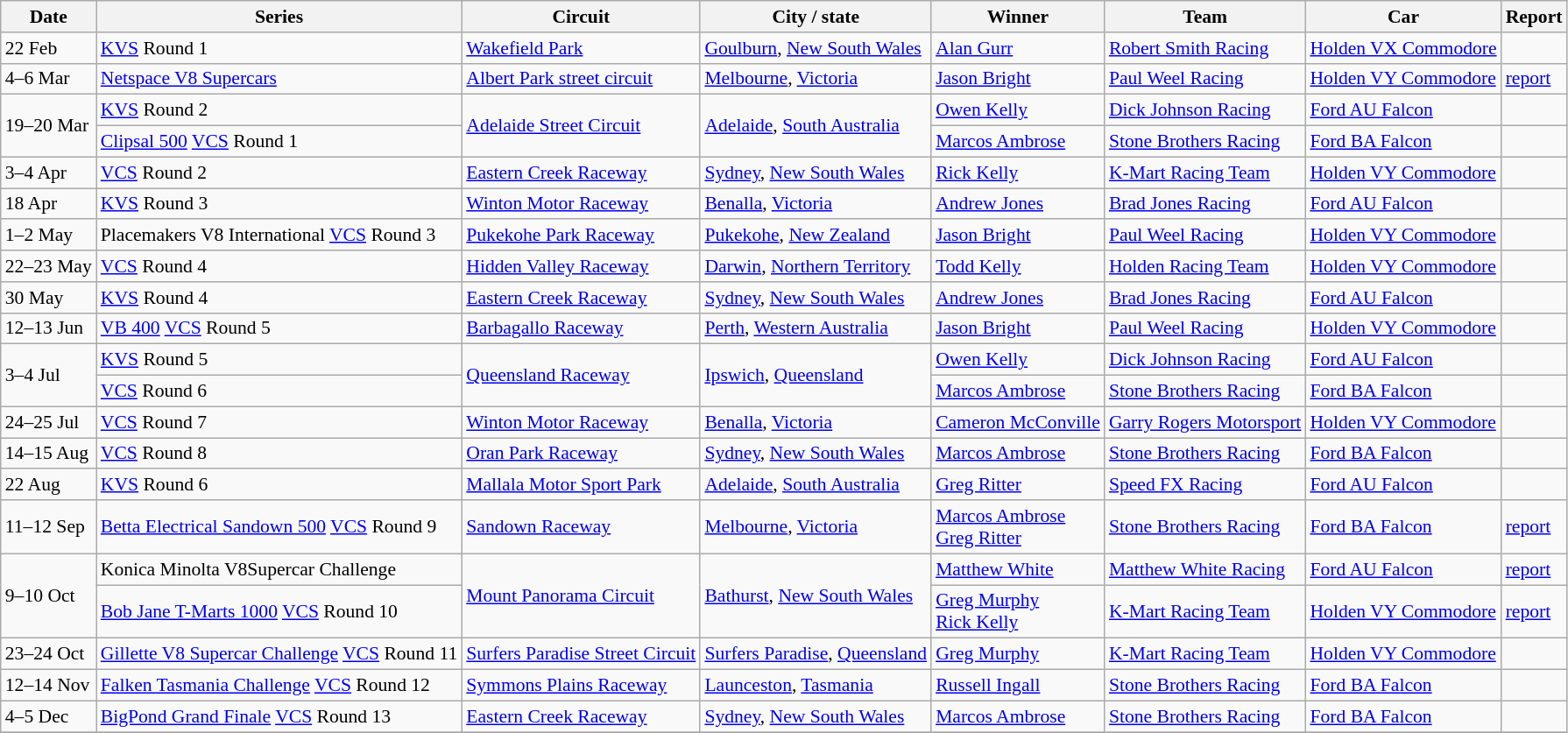<table class="wikitable" style="font-size: 90%">
<tr>
<th>Date</th>
<th>Series</th>
<th>Circuit</th>
<th>City / state</th>
<th>Winner</th>
<th>Team</th>
<th>Car</th>
<th>Report</th>
</tr>
<tr>
<td>22 Feb</td>
<td><a href='#'>KVS</a> Round 1</td>
<td><a href='#'>Wakefield Park</a></td>
<td><a href='#'>Goulburn</a>, <a href='#'>New South Wales</a></td>
<td><a href='#'>Alan Gurr</a></td>
<td><a href='#'>Robert Smith Racing</a></td>
<td><a href='#'>Holden VX Commodore</a></td>
<td></td>
</tr>
<tr>
<td>4–6 Mar</td>
<td><a href='#'>Netspace V8 Supercars</a></td>
<td><a href='#'>Albert Park street circuit</a></td>
<td><a href='#'>Melbourne</a>, <a href='#'>Victoria</a></td>
<td><a href='#'>Jason Bright</a></td>
<td><a href='#'>Paul Weel Racing</a></td>
<td><a href='#'>Holden VY Commodore</a></td>
<td><a href='#'>report</a></td>
</tr>
<tr>
<td rowspan=2>19–20 Mar</td>
<td><a href='#'>KVS</a> Round 2</td>
<td rowspan=2><a href='#'>Adelaide Street Circuit</a></td>
<td rowspan=2><a href='#'>Adelaide</a>, <a href='#'>South Australia</a></td>
<td><a href='#'>Owen Kelly</a></td>
<td><a href='#'>Dick Johnson Racing</a></td>
<td><a href='#'>Ford AU Falcon</a></td>
<td></td>
</tr>
<tr>
<td><a href='#'>Clipsal 500</a> <a href='#'>VCS</a> Round 1</td>
<td><a href='#'>Marcos Ambrose</a></td>
<td><a href='#'>Stone Brothers Racing</a></td>
<td><a href='#'>Ford BA Falcon</a></td>
<td></td>
</tr>
<tr>
<td>3–4 Apr</td>
<td><a href='#'>VCS</a> Round 2</td>
<td><a href='#'>Eastern Creek Raceway</a></td>
<td><a href='#'>Sydney</a>, <a href='#'>New South Wales</a></td>
<td><a href='#'>Rick Kelly</a></td>
<td><a href='#'>K-Mart Racing Team</a></td>
<td><a href='#'>Holden VY Commodore</a></td>
<td></td>
</tr>
<tr>
<td>18 Apr</td>
<td><a href='#'>KVS</a> Round 3</td>
<td><a href='#'>Winton Motor Raceway</a></td>
<td><a href='#'>Benalla</a>, <a href='#'>Victoria</a></td>
<td><a href='#'>Andrew Jones</a></td>
<td><a href='#'>Brad Jones Racing</a></td>
<td><a href='#'>Ford AU Falcon</a></td>
<td></td>
</tr>
<tr>
<td>1–2 May</td>
<td>Placemakers V8 International <a href='#'>VCS</a> Round 3</td>
<td><a href='#'>Pukekohe Park Raceway</a></td>
<td><a href='#'>Pukekohe</a>, <a href='#'>New Zealand</a></td>
<td><a href='#'>Jason Bright</a></td>
<td><a href='#'>Paul Weel Racing</a></td>
<td><a href='#'>Holden VY Commodore</a></td>
<td></td>
</tr>
<tr>
<td>22–23 May</td>
<td><a href='#'>VCS</a> Round 4</td>
<td><a href='#'>Hidden Valley Raceway</a></td>
<td><a href='#'>Darwin</a>, <a href='#'>Northern Territory</a></td>
<td><a href='#'>Todd Kelly</a></td>
<td><a href='#'>Holden Racing Team</a></td>
<td><a href='#'>Holden VY Commodore</a></td>
<td></td>
</tr>
<tr>
<td>30 May</td>
<td><a href='#'>KVS</a> Round 4</td>
<td><a href='#'>Eastern Creek Raceway</a></td>
<td><a href='#'>Sydney</a>, <a href='#'>New South Wales</a></td>
<td><a href='#'>Andrew Jones</a></td>
<td><a href='#'>Brad Jones Racing</a></td>
<td><a href='#'>Ford AU Falcon</a></td>
<td></td>
</tr>
<tr>
<td>12–13 Jun</td>
<td><a href='#'>VB 400</a> <a href='#'>VCS</a> Round 5</td>
<td><a href='#'>Barbagallo Raceway</a></td>
<td><a href='#'>Perth</a>, <a href='#'>Western Australia</a></td>
<td><a href='#'>Jason Bright</a></td>
<td><a href='#'>Paul Weel Racing</a></td>
<td><a href='#'>Holden VY Commodore</a></td>
<td></td>
</tr>
<tr>
<td rowspan=2>3–4 Jul</td>
<td><a href='#'>KVS</a> Round 5</td>
<td rowspan=2><a href='#'>Queensland Raceway</a></td>
<td rowspan=2><a href='#'>Ipswich</a>, <a href='#'>Queensland</a></td>
<td><a href='#'>Owen Kelly</a></td>
<td><a href='#'>Dick Johnson Racing</a></td>
<td><a href='#'>Ford AU Falcon</a></td>
<td></td>
</tr>
<tr>
<td><a href='#'>VCS</a> Round 6</td>
<td><a href='#'>Marcos Ambrose</a></td>
<td><a href='#'>Stone Brothers Racing</a></td>
<td><a href='#'>Ford BA Falcon</a></td>
<td></td>
</tr>
<tr>
<td>24–25 Jul</td>
<td><a href='#'>VCS</a> Round 7</td>
<td><a href='#'>Winton Motor Raceway</a></td>
<td><a href='#'>Benalla</a>, <a href='#'>Victoria</a></td>
<td><a href='#'>Cameron McConville</a></td>
<td><a href='#'>Garry Rogers Motorsport</a></td>
<td><a href='#'>Holden VY Commodore</a></td>
<td></td>
</tr>
<tr>
<td>14–15 Aug</td>
<td><a href='#'>VCS</a> Round 8</td>
<td><a href='#'>Oran Park Raceway</a></td>
<td><a href='#'>Sydney</a>, <a href='#'>New South Wales</a></td>
<td><a href='#'>Marcos Ambrose</a></td>
<td><a href='#'>Stone Brothers Racing</a></td>
<td><a href='#'>Ford BA Falcon</a></td>
<td></td>
</tr>
<tr>
<td>22 Aug</td>
<td><a href='#'>KVS</a> Round 6</td>
<td><a href='#'>Mallala Motor Sport Park</a></td>
<td><a href='#'>Adelaide</a>, <a href='#'>South Australia</a></td>
<td><a href='#'>Greg Ritter</a></td>
<td><a href='#'>Speed FX Racing</a></td>
<td><a href='#'>Ford AU Falcon</a></td>
<td></td>
</tr>
<tr>
<td>11–12 Sep</td>
<td><a href='#'>Betta Electrical Sandown 500</a> <a href='#'>VCS</a> Round 9</td>
<td><a href='#'>Sandown Raceway</a></td>
<td><a href='#'>Melbourne</a>, <a href='#'>Victoria</a></td>
<td><a href='#'>Marcos Ambrose</a><br> <a href='#'>Greg Ritter</a></td>
<td><a href='#'>Stone Brothers Racing</a></td>
<td><a href='#'>Ford BA Falcon</a></td>
<td><a href='#'>report</a></td>
</tr>
<tr>
<td rowspan=2>9–10 Oct</td>
<td>Konica Minolta V8Supercar Challenge</td>
<td rowspan=2><a href='#'>Mount Panorama Circuit</a></td>
<td rowspan=2><a href='#'>Bathurst</a>, <a href='#'>New South Wales</a></td>
<td><a href='#'>Matthew White</a></td>
<td><a href='#'>Matthew White Racing</a></td>
<td><a href='#'>Ford AU Falcon</a></td>
<td><a href='#'>report</a></td>
</tr>
<tr>
<td><a href='#'>Bob Jane T-Marts 1000</a> <a href='#'>VCS</a> Round 10</td>
<td><a href='#'>Greg Murphy</a><br><a href='#'>Rick Kelly</a></td>
<td><a href='#'>K-Mart Racing Team</a></td>
<td><a href='#'>Holden VY Commodore</a></td>
<td><a href='#'>report</a></td>
</tr>
<tr>
<td>23–24 Oct</td>
<td><a href='#'>Gillette V8 Supercar Challenge</a> <a href='#'>VCS</a> Round 11</td>
<td><a href='#'>Surfers Paradise Street Circuit</a></td>
<td><a href='#'>Surfers Paradise</a>, <a href='#'>Queensland</a></td>
<td><a href='#'>Greg Murphy</a></td>
<td><a href='#'>K-Mart Racing Team</a></td>
<td><a href='#'>Holden VY Commodore</a></td>
<td></td>
</tr>
<tr>
<td>12–14 Nov</td>
<td><a href='#'>Falken Tasmania Challenge</a> <a href='#'>VCS</a> Round 12</td>
<td><a href='#'>Symmons Plains Raceway</a></td>
<td><a href='#'>Launceston</a>, <a href='#'>Tasmania</a></td>
<td><a href='#'>Russell Ingall</a></td>
<td><a href='#'>Stone Brothers Racing</a></td>
<td><a href='#'>Ford BA Falcon</a></td>
<td></td>
</tr>
<tr>
<td>4–5 Dec</td>
<td><a href='#'>BigPond Grand Finale</a> <a href='#'>VCS</a> Round 13</td>
<td><a href='#'>Eastern Creek Raceway</a></td>
<td><a href='#'>Sydney</a>, <a href='#'>New South Wales</a></td>
<td><a href='#'>Marcos Ambrose</a></td>
<td><a href='#'>Stone Brothers Racing</a></td>
<td><a href='#'>Ford BA Falcon</a></td>
<td></td>
</tr>
<tr>
</tr>
</table>
